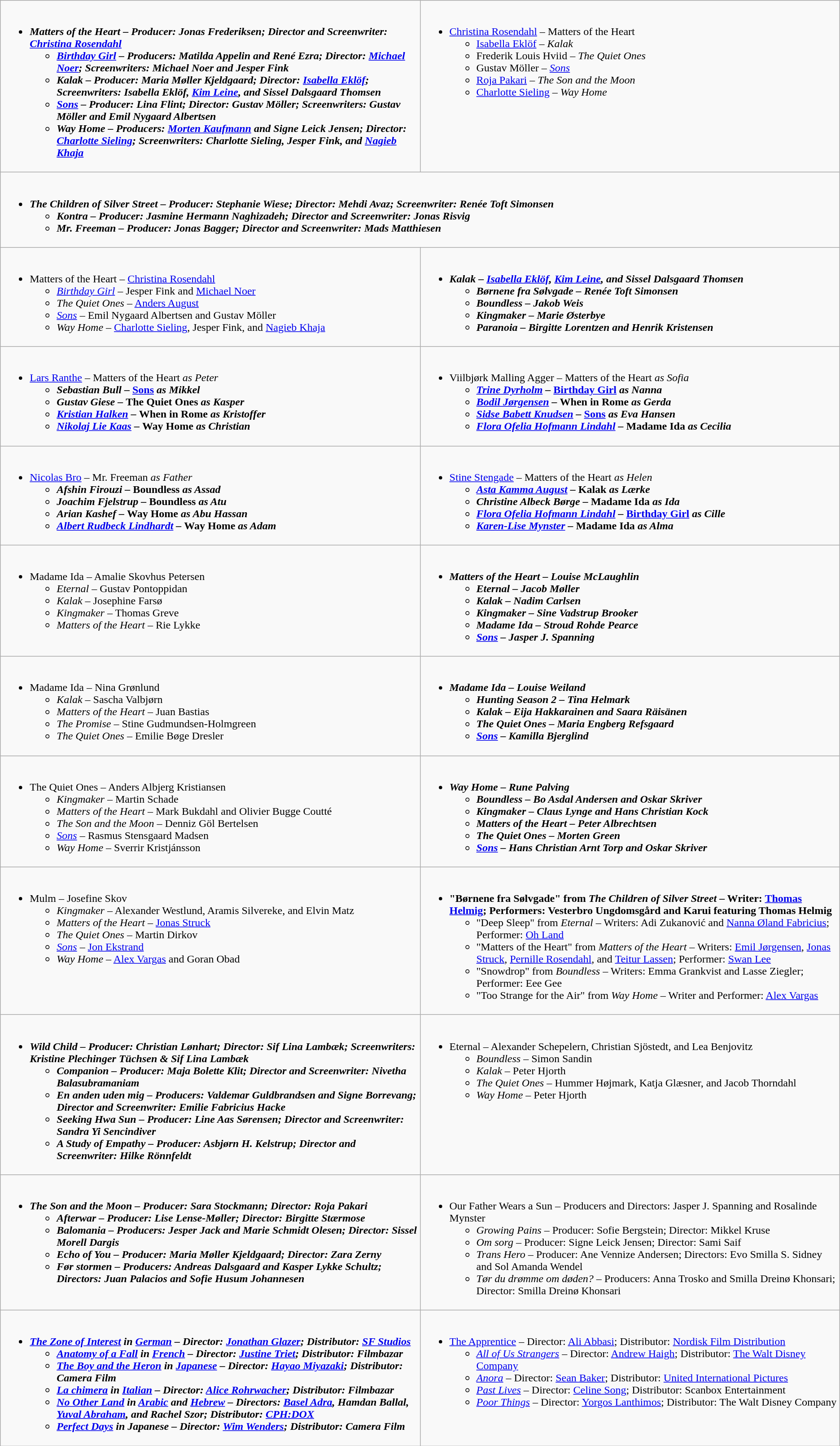<table class=wikitable style="width="100%">
<tr>
<td valign="top" width="50%"><br><ul><li><strong><em>Matters of the Heart<em> – Producer: Jonas Frederiksen; Director and Screenwriter: <a href='#'>Christina Rosendahl</a><strong><ul><li></em><a href='#'>Birthday Girl</a><em> – Producers: Matilda Appelin and René Ezra; Director: <a href='#'>Michael Noer</a>; Screenwriters: Michael Noer and Jesper Fink</li><li></em>Kalak<em> – Producer: Maria Møller Kjeldgaard; Director: <a href='#'>Isabella Eklöf</a>; Screenwriters: Isabella Eklöf, <a href='#'>Kim Leine</a>, and Sissel Dalsgaard Thomsen</li><li></em><a href='#'>Sons</a><em> – Producer: Lina Flint; Director: Gustav Möller; Screenwriters: Gustav Möller and Emil Nygaard Albertsen</li><li></em>Way Home<em> – Producers: <a href='#'>Morten Kaufmann</a> and Signe Leick Jensen; Director: <a href='#'>Charlotte Sieling</a>; Screenwriters: Charlotte Sieling, Jesper Fink, and <a href='#'>Nagieb Khaja</a></li></ul></li></ul></td>
<td valign="top" width="50%"><br><ul><li></strong><a href='#'>Christina Rosendahl</a> – </em>Matters of the Heart</em></strong><ul><li><a href='#'>Isabella Eklöf</a> – <em>Kalak</em></li><li>Frederik Louis Hviid – <em>The Quiet Ones</em></li><li>Gustav Möller – <em><a href='#'>Sons</a></em></li><li><a href='#'>Roja Pakari</a> – <em>The Son and the Moon</em></li><li><a href='#'>Charlotte Sieling</a> – <em>Way Home</em></li></ul></li></ul></td>
</tr>
<tr>
<td valign="top" width="50%" colspan="2"><br><ul><li><strong><em>The Children of Silver Street<em> – Producer: Stephanie Wiese; Director: Mehdi Avaz; Screenwriter: Renée Toft Simonsen<strong><ul><li></em>Kontra<em> – Producer: Jasmine Hermann Naghizadeh; Director and Screenwriter: Jonas Risvig</li><li></em>Mr. Freeman<em> – Producer: Jonas Bagger; Director and Screenwriter: Mads Matthiesen</li></ul></li></ul></td>
</tr>
<tr>
<td valign="top" width="50%"><br><ul><li></em></strong>Matters of the Heart</em> – <a href='#'>Christina Rosendahl</a></strong><ul><li><em><a href='#'>Birthday Girl</a></em> – Jesper Fink and <a href='#'>Michael Noer</a></li><li><em>The Quiet Ones</em> – <a href='#'>Anders August</a></li><li><em><a href='#'>Sons</a></em> – Emil Nygaard Albertsen and Gustav Möller</li><li><em>Way Home</em> – <a href='#'>Charlotte Sieling</a>, Jesper Fink, and <a href='#'>Nagieb Khaja</a></li></ul></li></ul></td>
<td valign="top" width="50%"><br><ul><li><strong><em>Kalak<em> – <a href='#'>Isabella Eklöf</a>, <a href='#'>Kim Leine</a>, and Sissel Dalsgaard Thomsen<strong><ul><li></em>Børnene fra Sølvgade<em> – Renée Toft Simonsen</li><li></em>Boundless<em> – Jakob Weis</li><li></em>Kingmaker<em> – Marie Østerbye</li><li></em>Paranoia<em> – Birgitte Lorentzen and Henrik Kristensen</li></ul></li></ul></td>
</tr>
<tr>
<td valign="top" width="50%"><br><ul><li></strong><a href='#'>Lars Ranthe</a> – </em>Matters of the Heart<em> as Peter<strong><ul><li>Sebastian Bull – </em><a href='#'>Sons</a><em> as Mikkel</li><li>Gustav Giese – </em>The Quiet Ones<em> as Kasper</li><li><a href='#'>Kristian Halken</a> – </em>When in Rome<em> as Kristoffer</li><li><a href='#'>Nikolaj Lie Kaas</a> – </em>Way Home<em> as Christian</li></ul></li></ul></td>
<td valign="top" width="50%"><br><ul><li></strong>Viilbjørk Malling Agger – </em>Matters of the Heart<em> as Sofia<strong><ul><li><a href='#'>Trine Dyrholm</a> – </em><a href='#'>Birthday Girl</a><em> as Nanna</li><li><a href='#'>Bodil Jørgensen</a> – </em>When in Rome<em> as Gerda</li><li><a href='#'>Sidse Babett Knudsen</a> – </em><a href='#'>Sons</a><em> as Eva Hansen</li><li><a href='#'>Flora Ofelia Hofmann Lindahl</a> – </em>Madame Ida<em> as Cecilia</li></ul></li></ul></td>
</tr>
<tr>
<td valign="top" width="50%"><br><ul><li></strong><a href='#'>Nicolas Bro</a> – </em>Mr. Freeman<em> as Father<strong><ul><li>Afshin Firouzi – </em>Boundless<em> as Assad</li><li>Joachim Fjelstrup – </em>Boundless<em> as Atu</li><li>Arian Kashef – </em>Way Home<em> as Abu Hassan</li><li><a href='#'>Albert Rudbeck Lindhardt</a> – </em>Way Home<em> as Adam</li></ul></li></ul></td>
<td valign="top" width="50%"><br><ul><li></strong><a href='#'>Stine Stengade</a> – </em>Matters of the Heart<em> as Helen<strong><ul><li><a href='#'>Asta Kamma August</a> – </em>Kalak<em> as Lærke</li><li>Christine Albeck Børge – </em>Madame Ida<em> as Ida</li><li><a href='#'>Flora Ofelia Hofmann Lindahl</a> – </em><a href='#'>Birthday Girl</a><em> as Cille</li><li><a href='#'>Karen-Lise Mynster</a> – </em>Madame Ida<em> as Alma</li></ul></li></ul></td>
</tr>
<tr>
<td valign="top" width="50%"><br><ul><li></em></strong>Madame Ida</em> – Amalie Skovhus Petersen</strong><ul><li><em>Eternal</em> – Gustav Pontoppidan</li><li><em>Kalak</em> – Josephine Farsø</li><li><em>Kingmaker</em> – Thomas Greve</li><li><em>Matters of the Heart</em> – Rie Lykke</li></ul></li></ul></td>
<td valign="top" width="50%"><br><ul><li><strong><em>Matters of the Heart<em> – Louise McLaughlin<strong><ul><li></em>Eternal<em> – Jacob Møller</li><li></em>Kalak<em> – Nadim Carlsen</li><li></em>Kingmaker<em> – Sine Vadstrup Brooker</li><li></em>Madame Ida<em> – Stroud Rohde Pearce</li><li></em><a href='#'>Sons</a><em> – Jasper J. Spanning</li></ul></li></ul></td>
</tr>
<tr>
<td valign="top" width="50%"><br><ul><li></em></strong>Madame Ida</em> – Nina Grønlund</strong><ul><li><em>Kalak</em> – Sascha Valbjørn</li><li><em>Matters of the Heart</em> – Juan Bastias</li><li><em>The Promise</em> – Stine Gudmundsen-Holmgreen</li><li><em>The Quiet Ones</em> – Emilie Bøge Dresler</li></ul></li></ul></td>
<td valign="top" width="50%"><br><ul><li><strong><em>Madame Ida<em> – Louise Weiland<strong><ul><li></em>Hunting Season 2<em> – Tina Helmark</li><li></em>Kalak<em> – Eija Hakkarainen and Saara Räisänen</li><li></em>The Quiet Ones<em> – Maria Engberg Refsgaard</li><li></em><a href='#'>Sons</a><em> – Kamilla Bjerglind</li></ul></li></ul></td>
</tr>
<tr>
<td valign="top" width="50%"><br><ul><li></em></strong>The Quiet Ones</em> – Anders Albjerg Kristiansen</strong><ul><li><em>Kingmaker</em> – Martin Schade</li><li><em>Matters of the Heart</em> – Mark Bukdahl and Olivier Bugge Coutté</li><li><em>The Son and the Moon</em> – Denniz Göl Bertelsen</li><li><em><a href='#'>Sons</a></em> – Rasmus Stensgaard Madsen</li><li><em>Way Home</em> – Sverrir Kristjánsson</li></ul></li></ul></td>
<td valign="top" width="50%"><br><ul><li><strong><em>Way Home<em> – Rune Palving<strong><ul><li></em>Boundless<em> – Bo Asdal Andersen and Oskar Skriver</li><li></em>Kingmaker<em> – Claus Lynge and Hans Christian Kock</li><li></em>Matters of the Heart<em> – Peter Albrechtsen</li><li></em>The Quiet Ones<em> – Morten Green</li><li></em><a href='#'>Sons</a><em> – Hans Christian Arnt Torp and Oskar Skriver</li></ul></li></ul></td>
</tr>
<tr>
<td valign="top" width="50%"><br><ul><li></em></strong>Mulm</em> – Josefine Skov</strong><ul><li><em>Kingmaker</em> – Alexander Westlund, Aramis Silvereke, and Elvin Matz</li><li><em>Matters of the Heart</em> – <a href='#'>Jonas Struck</a></li><li><em>The Quiet Ones</em> – Martin Dirkov</li><li><em><a href='#'>Sons</a></em> – <a href='#'>Jon Ekstrand</a></li><li><em>Way Home</em> – <a href='#'>Alex Vargas</a> and Goran Obad</li></ul></li></ul></td>
<td valign="top" width="50%"><br><ul><li><strong>"Børnene fra Sølvgade" from <em>The Children of Silver Street</em> – Writer: <a href='#'>Thomas Helmig</a>; Performers: Vesterbro Ungdomsgård and Karui featuring Thomas Helmig</strong><ul><li>"Deep Sleep" from <em>Eternal</em> – Writers: Adi Zukanović and <a href='#'>Nanna Øland Fabricius</a>; Performer: <a href='#'>Oh Land</a></li><li>"Matters of the Heart" from <em>Matters of the Heart</em> – Writers: <a href='#'>Emil Jørgensen</a>, <a href='#'>Jonas Struck</a>, <a href='#'>Pernille Rosendahl</a>, and <a href='#'>Teitur Lassen</a>; Performer: <a href='#'>Swan Lee</a></li><li>"Snowdrop" from <em>Boundless</em> – Writers: Emma Grankvist and Lasse Ziegler; Performer: Eee Gee</li><li>"Too Strange for the Air" from <em>Way Home</em> – Writer and Performer: <a href='#'>Alex Vargas</a></li></ul></li></ul></td>
</tr>
<tr>
<td valign="top" width="50%"><br><ul><li><strong><em>Wild Child<em> – Producer: Christian Lønhart; Director: Sif Lina Lambæk; Screenwriters: Kristine Plechinger Tüchsen & Sif Lina Lambæk<strong><ul><li></em>Companion<em> – Producer: Maja Bolette Klit; Director and Screenwriter: Nivetha Balasubramaniam</li><li></em>En anden uden mig<em> – Producers: Valdemar Guldbrandsen and Signe Borrevang; Director and Screenwriter: Emilie Fabricius Hacke</li><li></em>Seeking Hwa Sun<em> – Producer: Line Aas Sørensen; Director and Screenwriter: Sandra Yi Sencindiver</li><li></em>A Study of Empathy<em> – Producer: Asbjørn H. Kelstrup; Director and Screenwriter: Hilke Rönnfeldt</li></ul></li></ul></td>
<td valign="top" width="50%"><br><ul><li></em></strong>Eternal</em> – Alexander Schepelern, Christian Sjöstedt, and Lea Benjovitz</strong><ul><li><em>Boundless</em> – Simon Sandin</li><li><em>Kalak</em> – Peter Hjorth</li><li><em>The Quiet Ones</em> – Hummer Højmark, Katja Glæsner, and Jacob Thorndahl</li><li><em>Way Home</em> – Peter Hjorth</li></ul></li></ul></td>
</tr>
<tr>
<td valign="top" width="50%"><br><ul><li><strong><em>The Son and the Moon<em> – Producer: Sara Stockmann; Director: Roja Pakari<strong><ul><li></em>Afterwar<em> – Producer: Lise Lense-Møller; Director: Birgitte Stærmose</li><li></em>Balomania<em> – Producers: Jesper Jack and Marie Schmidt Olesen; Director: Sissel Morell Dargis</li><li></em>Echo of You<em> – Producer: Maria Møller Kjeldgaard; Director: Zara Zerny</li><li></em>Før stormen<em> – Producers: Andreas Dalsgaard and Kasper Lykke Schultz; Directors: Juan Palacios and Sofie Husum Johannesen</li></ul></li></ul></td>
<td valign="top" width="50%"><br><ul><li></em></strong>Our Father Wears a Sun</em> – Producers and Directors: Jasper J. Spanning and Rosalinde Mynster</strong><ul><li><em>Growing Pains</em> – Producer: Sofie Bergstein; Director: Mikkel Kruse</li><li><em>Om sorg</em> – Producer: Signe Leick Jensen; Director: Sami Saif</li><li><em>Trans Hero</em> – Producer: Ane Vennize Andersen; Directors: Evo Smilla S. Sidney and Sol Amanda Wendel</li><li><em>Tør du drømme om døden?</em> – Producers: Anna Trosko and Smilla Dreinø Khonsari; Director: Smilla Dreinø Khonsari</li></ul></li></ul></td>
</tr>
<tr>
<td valign="top" width="50%"><br><ul><li><strong><em><a href='#'>The Zone of Interest</a><em> in <a href='#'>German</a> – Director: <a href='#'>Jonathan Glazer</a>; Distributor: <a href='#'>SF Studios</a><strong><ul><li></em><a href='#'>Anatomy of a Fall</a><em> in <a href='#'>French</a> – Director: <a href='#'>Justine Triet</a>; Distributor: Filmbazar</li><li></em><a href='#'>The Boy and the Heron</a><em> in <a href='#'>Japanese</a> – Director: <a href='#'>Hayao Miyazaki</a>; Distributor: Camera Film</li><li></em><a href='#'>La chimera</a><em> in <a href='#'>Italian</a> – Director: <a href='#'>Alice Rohrwacher</a>; Distributor: Filmbazar</li><li></em><a href='#'>No Other Land</a><em> in <a href='#'>Arabic</a> and <a href='#'>Hebrew</a> – Directors: <a href='#'>Basel Adra</a>, Hamdan Ballal, <a href='#'>Yuval Abraham</a>, and Rachel Szor; Distributor: <a href='#'>CPH:DOX</a></li><li></em><a href='#'>Perfect Days</a><em> in Japanese – Director: <a href='#'>Wim Wenders</a>; Distributor: Camera Film</li></ul></li></ul></td>
<td valign="top" width="50%"><br><ul><li></em></strong><a href='#'>The Apprentice</a></em> – Director: <a href='#'>Ali Abbasi</a>; Distributor: <a href='#'>Nordisk Film Distribution</a></strong><ul><li><em><a href='#'>All of Us Strangers</a></em> – Director: <a href='#'>Andrew Haigh</a>; Distributor: <a href='#'>The Walt Disney Company</a></li><li><em><a href='#'>Anora</a></em> – Director: <a href='#'>Sean Baker</a>; Distributor: <a href='#'>United International Pictures</a></li><li><em><a href='#'>Past Lives</a></em> – Director: <a href='#'>Celine Song</a>; Distributor: Scanbox Entertainment</li><li><em><a href='#'>Poor Things</a></em> – Director: <a href='#'>Yorgos Lanthimos</a>; Distributor: The Walt Disney Company</li></ul></li></ul></td>
</tr>
</table>
